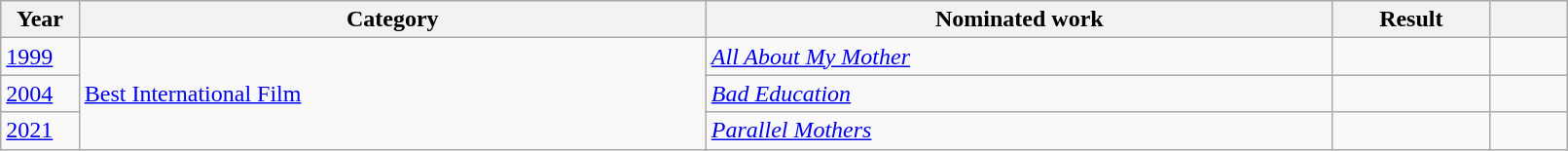<table class="wikitable" style="width:85%;">
<tr>
<th width=5%>Year</th>
<th style="width:40%;">Category</th>
<th style="width:40%;">Nominated work</th>
<th style="width:10%;">Result</th>
<th width=5%></th>
</tr>
<tr>
<td><a href='#'>1999</a></td>
<td rowspan="3"><a href='#'>Best International Film</a></td>
<td><em><a href='#'>All About My Mother</a></em></td>
<td></td>
<td></td>
</tr>
<tr>
<td><a href='#'>2004</a></td>
<td><em><a href='#'>Bad Education</a></em></td>
<td></td>
<td></td>
</tr>
<tr>
<td><a href='#'>2021</a></td>
<td><em><a href='#'>Parallel Mothers</a></em></td>
<td></td>
<td></td>
</tr>
</table>
